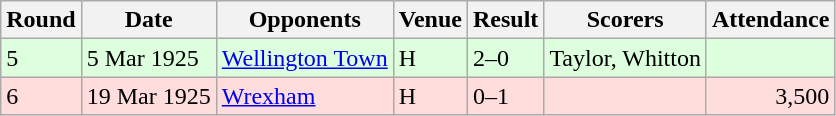<table class="wikitable">
<tr>
<th>Round</th>
<th>Date</th>
<th>Opponents</th>
<th>Venue</th>
<th>Result</th>
<th>Scorers</th>
<th>Attendance</th>
</tr>
<tr bgcolor="#ddffdd">
<td>5</td>
<td>5 Mar 1925</td>
<td><a href='#'>Wellington Town</a></td>
<td>H</td>
<td>2–0</td>
<td>Taylor, Whitton</td>
<td align="right"></td>
</tr>
<tr bgcolor="#ffdddd">
<td>6</td>
<td>19 Mar 1925</td>
<td><a href='#'>Wrexham</a></td>
<td>H</td>
<td>0–1</td>
<td></td>
<td align="right">3,500</td>
</tr>
</table>
